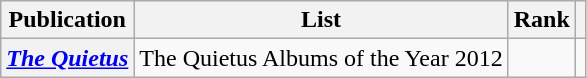<table class="wikitable sortable plainrowheaders">
<tr>
<th scope="col">Publication</th>
<th scope="col">List</th>
<th scope="col">Rank</th>
<th scope="col" class="unsortable"></th>
</tr>
<tr>
<th scope="row"><em><a href='#'>The Quietus</a></em></th>
<td>The Quietus Albums of the Year 2012</td>
<td></td>
<td></td>
</tr>
</table>
